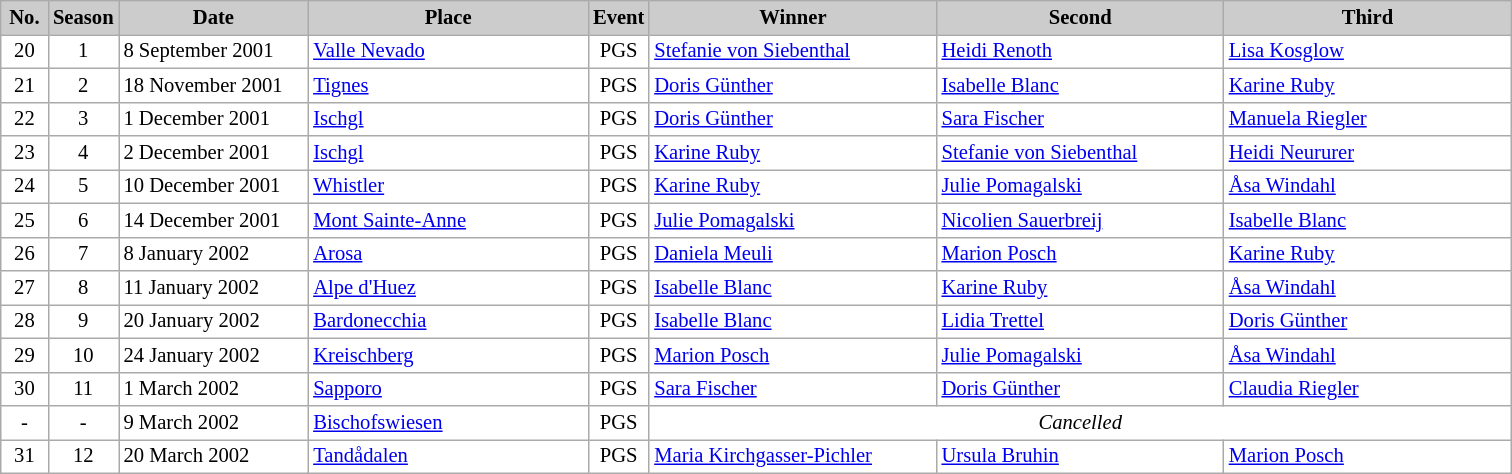<table class="wikitable plainrowheaders" style="background:#fff; font-size:86%; border:grey solid 1px; border-collapse:collapse;">
<tr style="background:#ccc; text-align:center;">
<th scope="col" style="background:#ccc; width:25px;">No.</th>
<th scope="col" style="background:#ccc; width:30px;">Season</th>
<th scope="col" style="background:#ccc; width:120px;">Date</th>
<th scope="col" style="background:#ccc; width:180px;">Place</th>
<th scope="col" style="background:#ccc; width:15px;">Event</th>
<th scope="col" style="background:#ccc; width:185px;">Winner</th>
<th scope="col" style="background:#ccc; width:185px;">Second</th>
<th scope="col" style="background:#ccc; width:185px;">Third</th>
</tr>
<tr>
<td align=center>20</td>
<td align=center>1</td>
<td>8 September 2001</td>
<td> <a href='#'>Valle Nevado</a></td>
<td align=center>PGS</td>
<td> <a href='#'>Stefanie von Siebenthal</a></td>
<td> <a href='#'>Heidi Renoth</a></td>
<td> <a href='#'>Lisa Kosglow</a></td>
</tr>
<tr>
<td align=center>21</td>
<td align=center>2</td>
<td>18 November 2001</td>
<td> <a href='#'>Tignes</a></td>
<td align=center>PGS</td>
<td> <a href='#'>Doris Günther</a></td>
<td> <a href='#'>Isabelle Blanc</a></td>
<td> <a href='#'>Karine Ruby</a></td>
</tr>
<tr>
<td align=center>22</td>
<td align=center>3</td>
<td>1 December 2001</td>
<td> <a href='#'>Ischgl</a></td>
<td align=center>PGS</td>
<td> <a href='#'>Doris Günther</a></td>
<td> <a href='#'>Sara Fischer</a></td>
<td> <a href='#'>Manuela Riegler</a></td>
</tr>
<tr>
<td align=center>23</td>
<td align=center>4</td>
<td>2 December 2001</td>
<td> <a href='#'>Ischgl</a></td>
<td align=center>PGS</td>
<td> <a href='#'>Karine Ruby</a></td>
<td> <a href='#'>Stefanie von Siebenthal</a></td>
<td> <a href='#'>Heidi Neururer</a></td>
</tr>
<tr>
<td align=center>24</td>
<td align=center>5</td>
<td>10 December 2001</td>
<td> <a href='#'>Whistler</a></td>
<td align=center>PGS</td>
<td> <a href='#'>Karine Ruby</a></td>
<td> <a href='#'>Julie Pomagalski</a></td>
<td> <a href='#'>Åsa Windahl</a></td>
</tr>
<tr>
<td align=center>25</td>
<td align=center>6</td>
<td>14 December 2001</td>
<td> <a href='#'>Mont Sainte-Anne</a></td>
<td align=center>PGS</td>
<td> <a href='#'>Julie Pomagalski</a></td>
<td> <a href='#'>Nicolien Sauerbreij</a></td>
<td> <a href='#'>Isabelle Blanc</a></td>
</tr>
<tr>
<td align=center>26</td>
<td align=center>7</td>
<td>8 January 2002</td>
<td> <a href='#'>Arosa</a></td>
<td align=center>PGS</td>
<td> <a href='#'>Daniela Meuli</a></td>
<td> <a href='#'>Marion Posch</a></td>
<td> <a href='#'>Karine Ruby</a></td>
</tr>
<tr>
<td align=center>27</td>
<td align=center>8</td>
<td>11 January 2002</td>
<td> <a href='#'>Alpe d'Huez</a></td>
<td align=center>PGS</td>
<td> <a href='#'>Isabelle Blanc</a></td>
<td> <a href='#'>Karine Ruby</a></td>
<td> <a href='#'>Åsa Windahl</a></td>
</tr>
<tr>
<td align=center>28</td>
<td align=center>9</td>
<td>20 January 2002</td>
<td> <a href='#'>Bardonecchia</a></td>
<td align=center>PGS</td>
<td> <a href='#'>Isabelle Blanc</a></td>
<td> <a href='#'>Lidia Trettel</a></td>
<td> <a href='#'>Doris Günther</a></td>
</tr>
<tr>
<td align=center>29</td>
<td align=center>10</td>
<td>24 January 2002</td>
<td> <a href='#'>Kreischberg</a></td>
<td align=center>PGS</td>
<td> <a href='#'>Marion Posch</a></td>
<td> <a href='#'>Julie Pomagalski</a></td>
<td> <a href='#'>Åsa Windahl</a></td>
</tr>
<tr>
<td align=center>30</td>
<td align=center>11</td>
<td>1 March 2002</td>
<td> <a href='#'>Sapporo</a></td>
<td align=center>PGS</td>
<td> <a href='#'>Sara Fischer</a></td>
<td> <a href='#'>Doris Günther</a></td>
<td> <a href='#'>Claudia Riegler</a></td>
</tr>
<tr>
<td align=center>-</td>
<td align=center>-</td>
<td>9 March 2002</td>
<td> <a href='#'>Bischofswiesen</a></td>
<td align=center>PGS</td>
<td colspan=3 align=center><em>Cancelled</em></td>
</tr>
<tr>
<td align=center>31</td>
<td align=center>12</td>
<td>20 March 2002</td>
<td> <a href='#'>Tandådalen</a></td>
<td align=center>PGS</td>
<td> <a href='#'>Maria Kirchgasser-Pichler</a></td>
<td> <a href='#'>Ursula Bruhin</a></td>
<td> <a href='#'>Marion Posch</a></td>
</tr>
</table>
